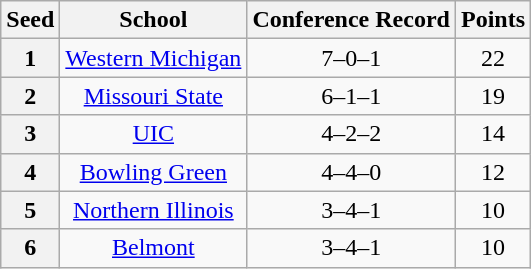<table class="wikitable" style="text-align:center">
<tr>
<th>Seed</th>
<th>School</th>
<th>Conference Record</th>
<th>Points</th>
</tr>
<tr>
<th>1</th>
<td><a href='#'>Western Michigan</a></td>
<td>7–0–1</td>
<td>22</td>
</tr>
<tr>
<th>2</th>
<td><a href='#'>Missouri State</a></td>
<td>6–1–1</td>
<td>19</td>
</tr>
<tr>
<th>3</th>
<td><a href='#'>UIC</a></td>
<td>4–2–2</td>
<td>14</td>
</tr>
<tr>
<th>4</th>
<td><a href='#'>Bowling Green</a></td>
<td>4–4–0</td>
<td>12</td>
</tr>
<tr>
<th>5</th>
<td><a href='#'>Northern Illinois</a></td>
<td>3–4–1</td>
<td>10</td>
</tr>
<tr>
<th>6</th>
<td><a href='#'>Belmont</a></td>
<td>3–4–1</td>
<td>10</td>
</tr>
</table>
